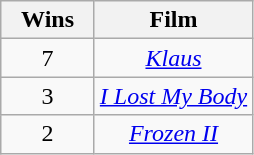<table class="wikitable" style="text-align: center">
<tr>
<th scope="col" width="55">Wins</th>
<th scope="col" align="center">Film</th>
</tr>
<tr>
<td>7</td>
<td style="text-align:center"><em><a href='#'>Klaus</a></em></td>
</tr>
<tr>
<td>3</td>
<td><em><a href='#'>I Lost My Body</a></em></td>
</tr>
<tr>
<td style="text-align:center">2</td>
<td><em><a href='#'>Frozen II</a></em></td>
</tr>
</table>
